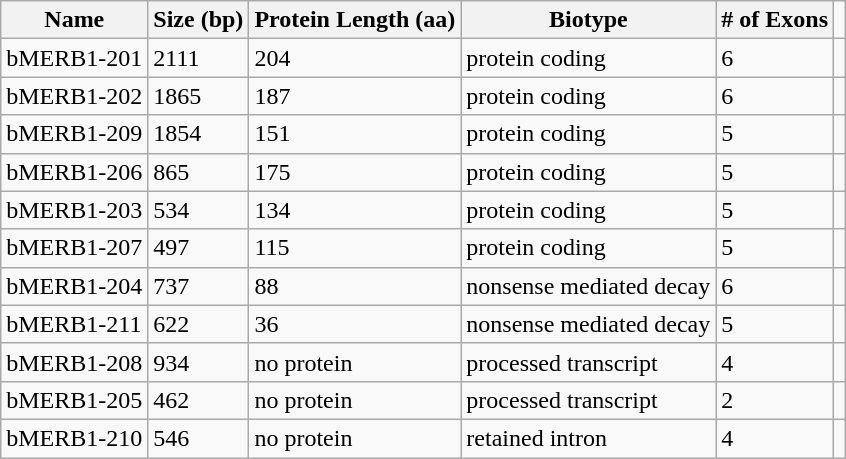<table class="wikitable">
<tr>
<th>Name</th>
<th>Size (bp)</th>
<th>Protein Length (aa)</th>
<th>Biotype</th>
<th># of Exons</th>
</tr>
<tr>
<td>bMERB1-201</td>
<td>2111</td>
<td>204</td>
<td>protein coding</td>
<td>6</td>
<td></td>
</tr>
<tr>
<td>bMERB1-202</td>
<td>1865</td>
<td>187</td>
<td>protein coding</td>
<td>6</td>
<td></td>
</tr>
<tr>
<td>bMERB1-209</td>
<td>1854</td>
<td>151</td>
<td>protein coding</td>
<td>5</td>
<td></td>
</tr>
<tr>
<td>bMERB1-206</td>
<td>865</td>
<td>175</td>
<td>protein coding</td>
<td>5</td>
<td></td>
</tr>
<tr>
<td>bMERB1-203</td>
<td>534</td>
<td>134</td>
<td>protein coding</td>
<td>5</td>
<td></td>
</tr>
<tr>
<td>bMERB1-207</td>
<td>497</td>
<td>115</td>
<td>protein coding</td>
<td>5</td>
<td></td>
</tr>
<tr>
<td>bMERB1-204</td>
<td>737</td>
<td>88</td>
<td>nonsense mediated decay</td>
<td>6</td>
<td></td>
</tr>
<tr>
<td>bMERB1-211</td>
<td>622</td>
<td>36</td>
<td>nonsense mediated decay</td>
<td>5</td>
<td></td>
</tr>
<tr>
<td>bMERB1-208</td>
<td>934</td>
<td>no protein</td>
<td>processed transcript</td>
<td>4</td>
<td></td>
</tr>
<tr>
<td>bMERB1-205</td>
<td>462</td>
<td>no protein</td>
<td>processed transcript</td>
<td>2</td>
<td></td>
</tr>
<tr>
<td>bMERB1-210</td>
<td>546</td>
<td>no protein</td>
<td>retained intron</td>
<td>4</td>
<td></td>
</tr>
</table>
